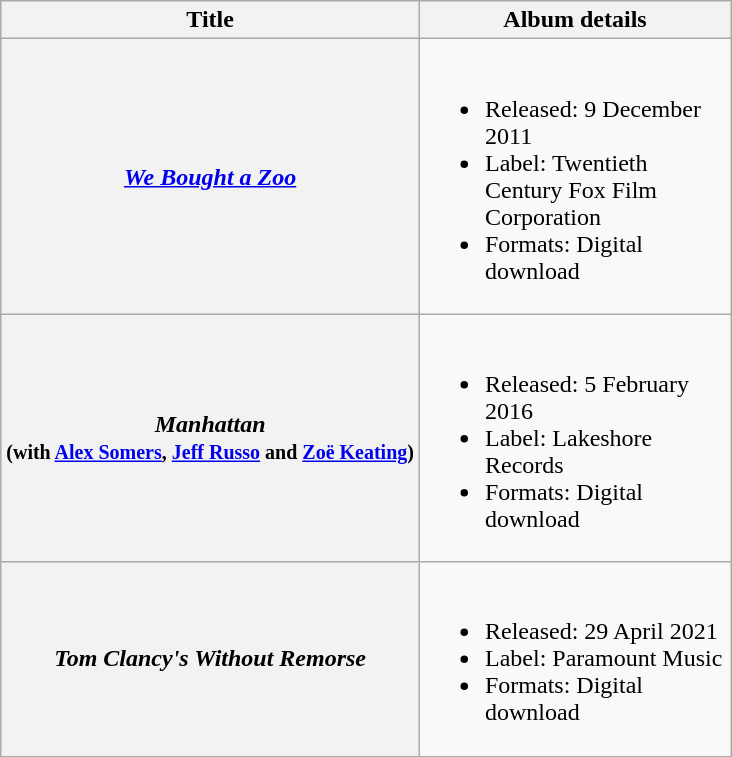<table class="wikitable plainrowheaders">
<tr>
<th rowspan="1">Title</th>
<th rowspan="1" style="width:200px;">Album details</th>
</tr>
<tr>
<th scope="row"><em><a href='#'>We Bought a Zoo</a></em></th>
<td><br><ul><li>Released: 9 December 2011</li><li>Label: Twentieth Century Fox Film Corporation</li><li>Formats: Digital download</li></ul></td>
</tr>
<tr>
<th scope="row"><em>Manhattan</em><br><small>(with <a href='#'>Alex Somers</a>, <a href='#'>Jeff Russo</a> and <a href='#'>Zoë Keating</a>)</small></th>
<td><br><ul><li>Released: 5 February 2016</li><li>Label: Lakeshore Records</li><li>Formats: Digital download</li></ul></td>
</tr>
<tr>
<th scope="row"><em>Tom Clancy's Without Remorse</em></th>
<td><br><ul><li>Released: 29 April 2021</li><li>Label: Paramount Music</li><li>Formats: Digital download</li></ul></td>
</tr>
<tr>
</tr>
</table>
